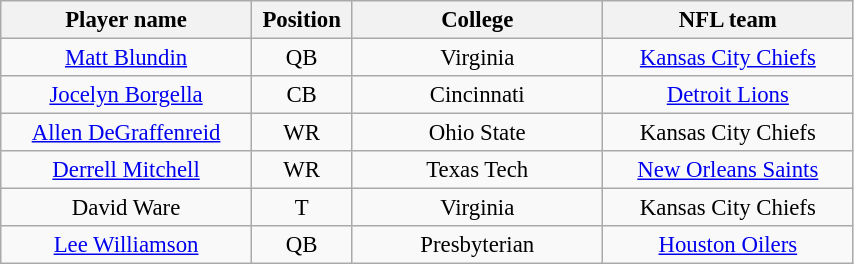<table class="wikitable" style="font-size:95%; text-align:center">
<tr>
<th width="160">Player name</th>
<th width="60">Position</th>
<th width="160">College</th>
<th width="160">NFL team</th>
</tr>
<tr>
<td><a href='#'>Matt Blundin</a></td>
<td>QB</td>
<td>Virginia</td>
<td><a href='#'>Kansas City Chiefs</a></td>
</tr>
<tr>
<td><a href='#'>Jocelyn Borgella</a></td>
<td>CB</td>
<td>Cincinnati</td>
<td><a href='#'>Detroit Lions</a></td>
</tr>
<tr>
<td><a href='#'>Allen DeGraffenreid</a></td>
<td>WR</td>
<td>Ohio State</td>
<td>Kansas City Chiefs</td>
</tr>
<tr>
<td><a href='#'>Derrell Mitchell</a></td>
<td>WR</td>
<td>Texas Tech</td>
<td><a href='#'>New Orleans Saints</a></td>
</tr>
<tr>
<td>David Ware</td>
<td>T</td>
<td>Virginia</td>
<td>Kansas City Chiefs</td>
</tr>
<tr>
<td><a href='#'>Lee Williamson</a></td>
<td>QB</td>
<td>Presbyterian</td>
<td><a href='#'>Houston Oilers</a></td>
</tr>
</table>
